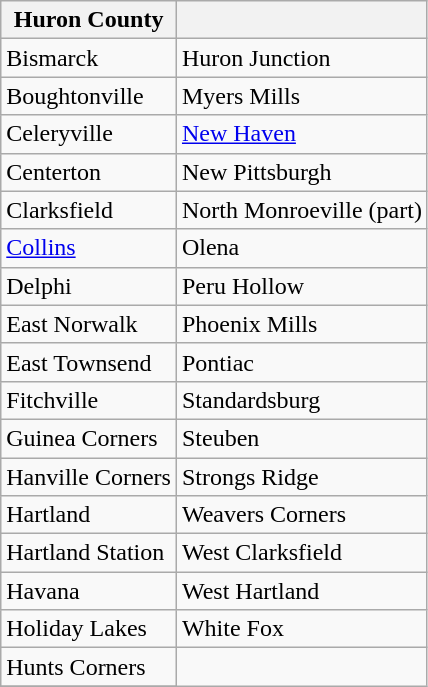<table class="wikitable">
<tr>
<th>Huron County</th>
<th></th>
</tr>
<tr>
<td>Bismarck</td>
<td>Huron Junction</td>
</tr>
<tr>
<td>Boughtonville</td>
<td>Myers Mills</td>
</tr>
<tr>
<td>Celeryville</td>
<td><a href='#'>New Haven</a></td>
</tr>
<tr>
<td>Centerton</td>
<td>New Pittsburgh</td>
</tr>
<tr>
<td>Clarksfield</td>
<td>North Monroeville (part)</td>
</tr>
<tr>
<td><a href='#'>Collins</a></td>
<td>Olena</td>
</tr>
<tr>
<td>Delphi</td>
<td>Peru Hollow</td>
</tr>
<tr>
<td>East Norwalk</td>
<td>Phoenix Mills</td>
</tr>
<tr>
<td>East Townsend</td>
<td>Pontiac</td>
</tr>
<tr>
<td>Fitchville</td>
<td>Standardsburg</td>
</tr>
<tr>
<td>Guinea Corners</td>
<td>Steuben</td>
</tr>
<tr>
<td>Hanville Corners</td>
<td>Strongs Ridge</td>
</tr>
<tr>
<td>Hartland</td>
<td>Weavers Corners</td>
</tr>
<tr>
<td>Hartland Station</td>
<td>West Clarksfield</td>
</tr>
<tr>
<td>Havana</td>
<td>West Hartland</td>
</tr>
<tr>
<td>Holiday Lakes</td>
<td>White Fox</td>
</tr>
<tr>
<td>Hunts Corners</td>
</tr>
<tr>
</tr>
</table>
